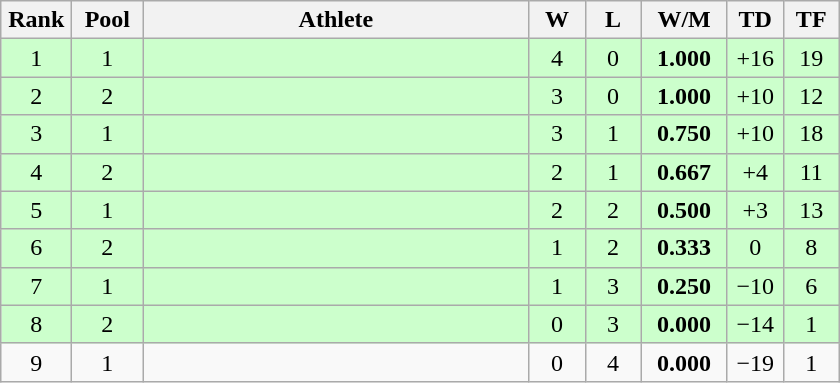<table class=wikitable style="text-align:center">
<tr>
<th width=40>Rank</th>
<th width=40>Pool</th>
<th width=250>Athlete</th>
<th width=30>W</th>
<th width=30>L</th>
<th width=50>W/M</th>
<th width=30>TD</th>
<th width=30>TF</th>
</tr>
<tr bgcolor="ccffcc">
<td>1</td>
<td>1</td>
<td align=left></td>
<td>4</td>
<td>0</td>
<td><strong>1.000</strong></td>
<td>+16</td>
<td>19</td>
</tr>
<tr bgcolor="ccffcc">
<td>2</td>
<td>2</td>
<td align=left></td>
<td>3</td>
<td>0</td>
<td><strong>1.000</strong></td>
<td>+10</td>
<td>12</td>
</tr>
<tr bgcolor="ccffcc">
<td>3</td>
<td>1</td>
<td align=left></td>
<td>3</td>
<td>1</td>
<td><strong>0.750</strong></td>
<td>+10</td>
<td>18</td>
</tr>
<tr bgcolor="ccffcc">
<td>4</td>
<td>2</td>
<td align=left></td>
<td>2</td>
<td>1</td>
<td><strong>0.667</strong></td>
<td>+4</td>
<td>11</td>
</tr>
<tr bgcolor="ccffcc">
<td>5</td>
<td>1</td>
<td align=left></td>
<td>2</td>
<td>2</td>
<td><strong>0.500</strong></td>
<td>+3</td>
<td>13</td>
</tr>
<tr bgcolor="ccffcc">
<td>6</td>
<td>2</td>
<td align=left></td>
<td>1</td>
<td>2</td>
<td><strong>0.333</strong></td>
<td>0</td>
<td>8</td>
</tr>
<tr bgcolor="ccffcc">
<td>7</td>
<td>1</td>
<td align=left></td>
<td>1</td>
<td>3</td>
<td><strong>0.250</strong></td>
<td>−10</td>
<td>6</td>
</tr>
<tr bgcolor="ccffcc">
<td>8</td>
<td>2</td>
<td align=left></td>
<td>0</td>
<td>3</td>
<td><strong>0.000</strong></td>
<td>−14</td>
<td>1</td>
</tr>
<tr>
<td>9</td>
<td>1</td>
<td align=left></td>
<td>0</td>
<td>4</td>
<td><strong>0.000</strong></td>
<td>−19</td>
<td>1</td>
</tr>
</table>
